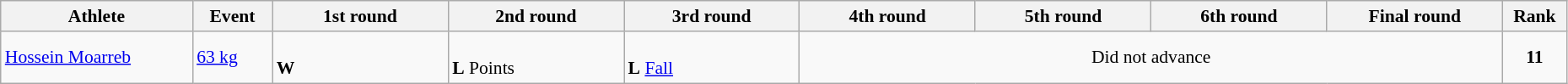<table class="wikitable" width="98%" style="text-align:left; font-size:90%">
<tr>
<th width="12%">Athlete</th>
<th width="5%">Event</th>
<th width="11%">1st round</th>
<th width="11%">2nd round</th>
<th width="11%">3rd round</th>
<th width="11%">4th round</th>
<th width="11%">5th round</th>
<th width="11%">6th round</th>
<th width="11%">Final round</th>
<th width="4%">Rank</th>
</tr>
<tr>
<td><a href='#'>Hossein Moarreb</a></td>
<td><a href='#'>63 kg</a></td>
<td><br><strong>W</strong> </td>
<td><br><strong>L</strong> Points</td>
<td><br><strong>L</strong> <a href='#'>Fall</a></td>
<td colspan=4 align=center>Did not advance</td>
<td align=center><strong>11</strong></td>
</tr>
</table>
